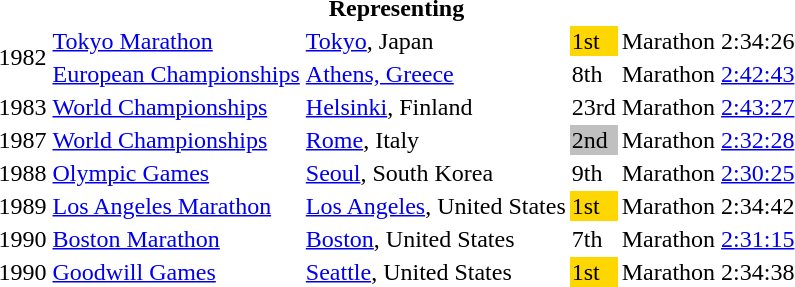<table>
<tr>
<th colspan="6">Representing </th>
</tr>
<tr>
<td rowspan=2>1982</td>
<td><a href='#'>Tokyo Marathon</a></td>
<td><a href='#'>Tokyo</a>, Japan</td>
<td bgcolor="gold">1st</td>
<td>Marathon</td>
<td>2:34:26</td>
</tr>
<tr>
<td><a href='#'>European Championships</a></td>
<td><a href='#'>Athens, Greece</a></td>
<td>8th</td>
<td>Marathon</td>
<td><a href='#'>2:42:43</a></td>
</tr>
<tr>
<td>1983</td>
<td><a href='#'>World Championships</a></td>
<td><a href='#'>Helsinki</a>, Finland</td>
<td>23rd</td>
<td>Marathon</td>
<td><a href='#'>2:43:27</a></td>
</tr>
<tr>
<td>1987</td>
<td><a href='#'>World Championships</a></td>
<td><a href='#'>Rome</a>, Italy</td>
<td bgcolor=silver>2nd</td>
<td>Marathon</td>
<td><a href='#'>2:32:28</a></td>
</tr>
<tr>
<td>1988</td>
<td><a href='#'>Olympic Games</a></td>
<td><a href='#'>Seoul</a>, South Korea</td>
<td>9th</td>
<td>Marathon</td>
<td><a href='#'>2:30:25</a></td>
</tr>
<tr>
<td>1989</td>
<td><a href='#'>Los Angeles Marathon</a></td>
<td><a href='#'>Los Angeles</a>, United States</td>
<td bgcolor=gold>1st</td>
<td>Marathon</td>
<td>2:34:42</td>
</tr>
<tr>
<td>1990</td>
<td><a href='#'>Boston Marathon</a></td>
<td><a href='#'>Boston</a>, United States</td>
<td>7th</td>
<td>Marathon</td>
<td><a href='#'>2:31:15</a></td>
</tr>
<tr>
<td>1990</td>
<td><a href='#'>Goodwill Games</a></td>
<td><a href='#'>Seattle</a>, United States</td>
<td bgcolor=gold>1st</td>
<td>Marathon</td>
<td>2:34:38</td>
</tr>
</table>
